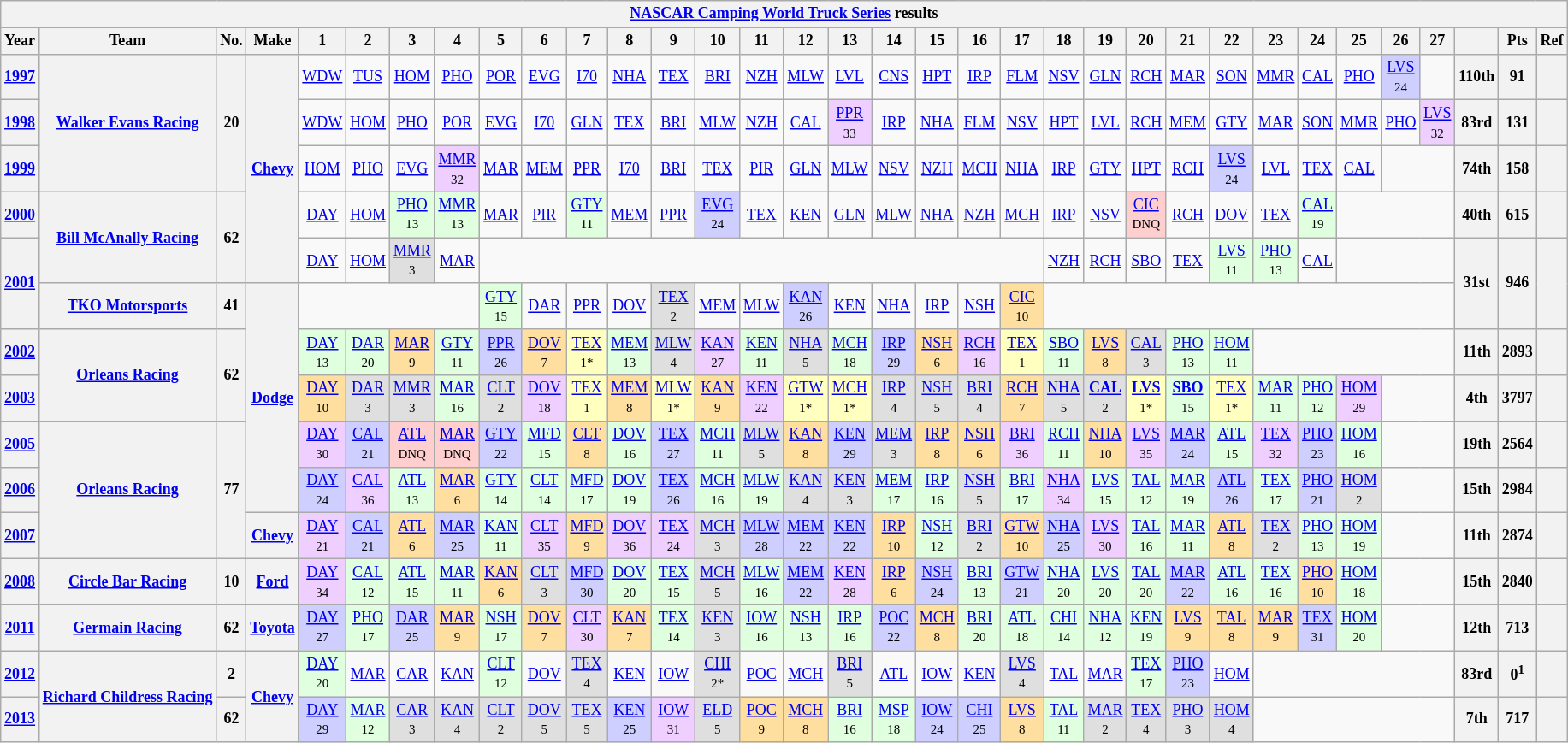<table class="wikitable" style="text-align:center; font-size:75%">
<tr>
<th colspan=45><a href='#'>NASCAR Camping World Truck Series</a> results</th>
</tr>
<tr>
<th>Year</th>
<th>Team</th>
<th>No.</th>
<th>Make</th>
<th>1</th>
<th>2</th>
<th>3</th>
<th>4</th>
<th>5</th>
<th>6</th>
<th>7</th>
<th>8</th>
<th>9</th>
<th>10</th>
<th>11</th>
<th>12</th>
<th>13</th>
<th>14</th>
<th>15</th>
<th>16</th>
<th>17</th>
<th>18</th>
<th>19</th>
<th>20</th>
<th>21</th>
<th>22</th>
<th>23</th>
<th>24</th>
<th>25</th>
<th>26</th>
<th>27</th>
<th></th>
<th>Pts</th>
<th>Ref</th>
</tr>
<tr>
<th><a href='#'>1997</a></th>
<th rowspan=3><a href='#'>Walker Evans Racing</a></th>
<th rowspan=3>20</th>
<th rowspan="5"><a href='#'>Chevy</a></th>
<td><a href='#'>WDW</a></td>
<td><a href='#'>TUS</a></td>
<td><a href='#'>HOM</a></td>
<td><a href='#'>PHO</a></td>
<td><a href='#'>POR</a></td>
<td><a href='#'>EVG</a></td>
<td><a href='#'>I70</a></td>
<td><a href='#'>NHA</a></td>
<td><a href='#'>TEX</a></td>
<td><a href='#'>BRI</a></td>
<td><a href='#'>NZH</a></td>
<td><a href='#'>MLW</a></td>
<td><a href='#'>LVL</a></td>
<td><a href='#'>CNS</a></td>
<td><a href='#'>HPT</a></td>
<td><a href='#'>IRP</a></td>
<td><a href='#'>FLM</a></td>
<td><a href='#'>NSV</a></td>
<td><a href='#'>GLN</a></td>
<td><a href='#'>RCH</a></td>
<td><a href='#'>MAR</a></td>
<td><a href='#'>SON</a></td>
<td><a href='#'>MMR</a></td>
<td><a href='#'>CAL</a></td>
<td><a href='#'>PHO</a></td>
<td style="background:#CFCFFF;"><a href='#'>LVS</a><br><small>24</small></td>
<td></td>
<th>110th</th>
<th>91</th>
<th></th>
</tr>
<tr>
<th><a href='#'>1998</a></th>
<td><a href='#'>WDW</a></td>
<td><a href='#'>HOM</a></td>
<td><a href='#'>PHO</a></td>
<td><a href='#'>POR</a></td>
<td><a href='#'>EVG</a></td>
<td><a href='#'>I70</a></td>
<td><a href='#'>GLN</a></td>
<td><a href='#'>TEX</a></td>
<td><a href='#'>BRI</a></td>
<td><a href='#'>MLW</a></td>
<td><a href='#'>NZH</a></td>
<td><a href='#'>CAL</a></td>
<td style="background:#EFCFFF;"><a href='#'>PPR</a><br><small>33</small></td>
<td><a href='#'>IRP</a></td>
<td><a href='#'>NHA</a></td>
<td><a href='#'>FLM</a></td>
<td><a href='#'>NSV</a></td>
<td><a href='#'>HPT</a></td>
<td><a href='#'>LVL</a></td>
<td><a href='#'>RCH</a></td>
<td><a href='#'>MEM</a></td>
<td><a href='#'>GTY</a></td>
<td><a href='#'>MAR</a></td>
<td><a href='#'>SON</a></td>
<td><a href='#'>MMR</a></td>
<td><a href='#'>PHO</a></td>
<td style="background:#EFCFFF;"><a href='#'>LVS</a><br><small>32</small></td>
<th>83rd</th>
<th>131</th>
<th></th>
</tr>
<tr>
<th><a href='#'>1999</a></th>
<td><a href='#'>HOM</a></td>
<td><a href='#'>PHO</a></td>
<td><a href='#'>EVG</a></td>
<td style="background:#EFCFFF;"><a href='#'>MMR</a><br><small>32</small></td>
<td><a href='#'>MAR</a></td>
<td><a href='#'>MEM</a></td>
<td><a href='#'>PPR</a></td>
<td><a href='#'>I70</a></td>
<td><a href='#'>BRI</a></td>
<td><a href='#'>TEX</a></td>
<td><a href='#'>PIR</a></td>
<td><a href='#'>GLN</a></td>
<td><a href='#'>MLW</a></td>
<td><a href='#'>NSV</a></td>
<td><a href='#'>NZH</a></td>
<td><a href='#'>MCH</a></td>
<td><a href='#'>NHA</a></td>
<td><a href='#'>IRP</a></td>
<td><a href='#'>GTY</a></td>
<td><a href='#'>HPT</a></td>
<td><a href='#'>RCH</a></td>
<td style="background:#CFCFFF;"><a href='#'>LVS</a><br><small>24</small></td>
<td><a href='#'>LVL</a></td>
<td><a href='#'>TEX</a></td>
<td><a href='#'>CAL</a></td>
<td colspan=2></td>
<th>74th</th>
<th>158</th>
<th></th>
</tr>
<tr>
<th><a href='#'>2000</a></th>
<th rowspan=2><a href='#'>Bill McAnally Racing</a></th>
<th rowspan=2>62</th>
<td><a href='#'>DAY</a></td>
<td><a href='#'>HOM</a></td>
<td style="background:#DFFFDF;"><a href='#'>PHO</a><br><small>13</small></td>
<td style="background:#DFFFDF;"><a href='#'>MMR</a><br><small>13</small></td>
<td><a href='#'>MAR</a></td>
<td><a href='#'>PIR</a></td>
<td style="background:#DFFFDF;"><a href='#'>GTY</a><br><small>11</small></td>
<td><a href='#'>MEM</a></td>
<td><a href='#'>PPR</a></td>
<td style="background:#CFCFFF;"><a href='#'>EVG</a><br><small>24</small></td>
<td><a href='#'>TEX</a></td>
<td><a href='#'>KEN</a></td>
<td><a href='#'>GLN</a></td>
<td><a href='#'>MLW</a></td>
<td><a href='#'>NHA</a></td>
<td><a href='#'>NZH</a></td>
<td><a href='#'>MCH</a></td>
<td><a href='#'>IRP</a></td>
<td><a href='#'>NSV</a></td>
<td style="background:#FFCFCF;"><a href='#'>CIC</a><br><small>DNQ</small></td>
<td><a href='#'>RCH</a></td>
<td><a href='#'>DOV</a></td>
<td><a href='#'>TEX</a></td>
<td style="background:#DFFFDF;"><a href='#'>CAL</a><br><small>19</small></td>
<td colspan=3></td>
<th>40th</th>
<th>615</th>
<th></th>
</tr>
<tr>
<th rowspan=2><a href='#'>2001</a></th>
<td><a href='#'>DAY</a></td>
<td><a href='#'>HOM</a></td>
<td style="background:#DFDFDF;"><a href='#'>MMR</a><br><small>3</small></td>
<td><a href='#'>MAR</a></td>
<td colspan=13></td>
<td><a href='#'>NZH</a></td>
<td><a href='#'>RCH</a></td>
<td><a href='#'>SBO</a></td>
<td><a href='#'>TEX</a></td>
<td style="background:#DFFFDF;"><a href='#'>LVS</a><br><small>11</small></td>
<td style="background:#DFFFDF;"><a href='#'>PHO</a><br><small>13</small></td>
<td><a href='#'>CAL</a></td>
<td colspan=3></td>
<th rowspan=2>31st</th>
<th rowspan=2>946</th>
<th rowspan=2></th>
</tr>
<tr>
<th><a href='#'>TKO Motorsports</a></th>
<th>41</th>
<th rowspan="5"><a href='#'>Dodge</a></th>
<td colspan=4></td>
<td style="background:#DFFFDF;"><a href='#'>GTY</a><br><small>15</small></td>
<td><a href='#'>DAR</a></td>
<td><a href='#'>PPR</a></td>
<td><a href='#'>DOV</a></td>
<td style="background:#DFDFDF;"><a href='#'>TEX</a><br><small>2</small></td>
<td><a href='#'>MEM</a></td>
<td><a href='#'>MLW</a></td>
<td style="background:#CFCFFF;"><a href='#'>KAN</a><br><small>26</small></td>
<td><a href='#'>KEN</a></td>
<td><a href='#'>NHA</a></td>
<td><a href='#'>IRP</a></td>
<td><a href='#'>NSH</a></td>
<td style="background:#FFDF9F;"><a href='#'>CIC</a><br><small>10</small></td>
<td colspan=10></td>
</tr>
<tr>
<th><a href='#'>2002</a></th>
<th rowspan=2><a href='#'>Orleans Racing</a></th>
<th rowspan=2>62</th>
<td style="background:#DFFFDF;"><a href='#'>DAY</a><br><small>13</small></td>
<td style="background:#DFFFDF;"><a href='#'>DAR</a><br><small>20</small></td>
<td style="background:#FFDF9F;"><a href='#'>MAR</a><br><small>9</small></td>
<td style="background:#DFFFDF;"><a href='#'>GTY</a><br><small>11</small></td>
<td style="background:#CFCFFF;"><a href='#'>PPR</a><br><small>26</small></td>
<td style="background:#FFDF9F;"><a href='#'>DOV</a><br><small>7</small></td>
<td style="background:#FFFFBF;"><a href='#'>TEX</a><br><small>1*</small></td>
<td style="background:#DFFFDF;"><a href='#'>MEM</a><br><small>13</small></td>
<td style="background:#DFDFDF;"><a href='#'>MLW</a><br><small>4</small></td>
<td style="background:#EFCFFF;"><a href='#'>KAN</a><br><small>27</small></td>
<td style="background:#DFFFDF;"><a href='#'>KEN</a><br><small>11</small></td>
<td style="background:#DFDFDF;"><a href='#'>NHA</a><br><small>5</small></td>
<td style="background:#DFFFDF;"><a href='#'>MCH</a><br><small>18</small></td>
<td style="background:#CFCFFF;"><a href='#'>IRP</a><br><small>29</small></td>
<td style="background:#FFDF9F;"><a href='#'>NSH</a><br><small>6</small></td>
<td style="background:#EFCFFF;"><a href='#'>RCH</a><br><small>16</small></td>
<td style="background:#FFFFBF;"><a href='#'>TEX</a><br><small>1</small></td>
<td style="background:#DFFFDF;"><a href='#'>SBO</a><br><small>11</small></td>
<td style="background:#FFDF9F;"><a href='#'>LVS</a><br><small>8</small></td>
<td style="background:#DFDFDF;"><a href='#'>CAL</a><br><small>3</small></td>
<td style="background:#DFFFDF;"><a href='#'>PHO</a><br><small>13</small></td>
<td style="background:#DFFFDF;"><a href='#'>HOM</a><br><small>11</small></td>
<td colspan=5></td>
<th>11th</th>
<th>2893</th>
<th></th>
</tr>
<tr>
<th><a href='#'>2003</a></th>
<td style="background:#FFDF9F;"><a href='#'>DAY</a><br><small>10</small></td>
<td style="background:#DFDFDF;"><a href='#'>DAR</a><br><small>3</small></td>
<td style="background:#DFDFDF;"><a href='#'>MMR</a><br><small>3</small></td>
<td style="background:#DFFFDF;"><a href='#'>MAR</a><br><small>16</small></td>
<td style="background:#DFDFDF;"><a href='#'>CLT</a><br><small>2</small></td>
<td style="background:#EFCFFF;"><a href='#'>DOV</a><br><small>18</small></td>
<td style="background:#FFFFBF;"><a href='#'>TEX</a><br><small>1</small></td>
<td style="background:#FFDF9F;"><a href='#'>MEM</a><br><small>8</small></td>
<td style="background:#FFFFBF;"><a href='#'>MLW</a><br><small>1*</small></td>
<td style="background:#FFDF9F;"><a href='#'>KAN</a><br><small>9</small></td>
<td style="background:#EFCFFF;"><a href='#'>KEN</a><br><small>22</small></td>
<td style="background:#FFFFBF;"><a href='#'>GTW</a><br><small>1*</small></td>
<td style="background:#FFFFBF;"><a href='#'>MCH</a><br><small>1*</small></td>
<td style="background:#DFDFDF;"><a href='#'>IRP</a><br><small>4</small></td>
<td style="background:#DFDFDF;"><a href='#'>NSH</a><br><small>5</small></td>
<td style="background:#DFDFDF;"><a href='#'>BRI</a><br><small>4</small></td>
<td style="background:#FFDF9F;"><a href='#'>RCH</a><br><small>7</small></td>
<td style="background:#DFDFDF;"><a href='#'>NHA</a><br><small>5</small></td>
<td style="background:#DFDFDF;"><strong><a href='#'>CAL</a></strong><br><small>2</small></td>
<td style="background:#FFFFBF;"><strong><a href='#'>LVS</a></strong><br><small>1*</small></td>
<td style="background:#DFFFDF;"><strong><a href='#'>SBO</a></strong><br><small>15</small></td>
<td style="background:#FFFFBF;"><a href='#'>TEX</a><br><small>1*</small></td>
<td style="background:#DFFFDF;"><a href='#'>MAR</a><br><small>11</small></td>
<td style="background:#DFFFDF;"><a href='#'>PHO</a><br><small>12</small></td>
<td style="background:#EFCFFF;"><a href='#'>HOM</a><br><small>29</small></td>
<td colspan=2></td>
<th>4th</th>
<th>3797</th>
<th></th>
</tr>
<tr>
<th><a href='#'>2005</a></th>
<th rowspan=3><a href='#'>Orleans Racing</a></th>
<th rowspan=3>77</th>
<td style="background:#EFCFFF;"><a href='#'>DAY</a><br><small>30</small></td>
<td style="background:#CFCFFF;"><a href='#'>CAL</a><br><small>21</small></td>
<td style="background:#FFCFCF;"><a href='#'>ATL</a><br><small>DNQ</small></td>
<td style="background:#FFCFCF;"><a href='#'>MAR</a><br><small>DNQ</small></td>
<td style="background:#CFCFFF;"><a href='#'>GTY</a><br><small>22</small></td>
<td style="background:#DFFFDF;"><a href='#'>MFD</a><br><small>15</small></td>
<td style="background:#FFDF9F;"><a href='#'>CLT</a><br><small>8</small></td>
<td style="background:#DFFFDF;"><a href='#'>DOV</a><br><small>16</small></td>
<td style="background:#CFCFFF;"><a href='#'>TEX</a><br><small>27</small></td>
<td style="background:#DFFFDF;"><a href='#'>MCH</a><br><small>11</small></td>
<td style="background:#DFDFDF;"><a href='#'>MLW</a><br><small>5</small></td>
<td style="background:#FFDF9F;"><a href='#'>KAN</a><br><small>8</small></td>
<td style="background:#CFCFFF;"><a href='#'>KEN</a><br><small>29</small></td>
<td style="background:#DFDFDF;"><a href='#'>MEM</a><br><small>3</small></td>
<td style="background:#FFDF9F;"><a href='#'>IRP</a><br><small>8</small></td>
<td style="background:#FFDF9F;"><a href='#'>NSH</a><br><small>6</small></td>
<td style="background:#EFCFFF;"><a href='#'>BRI</a><br><small>36</small></td>
<td style="background:#DFFFDF;"><a href='#'>RCH</a><br><small>11</small></td>
<td style="background:#FFDF9F;"><a href='#'>NHA</a><br><small>10</small></td>
<td style="background:#EFCFFF;"><a href='#'>LVS</a><br><small>35</small></td>
<td style="background:#CFCFFF;"><a href='#'>MAR</a><br><small>24</small></td>
<td style="background:#DFFFDF;"><a href='#'>ATL</a><br><small>15</small></td>
<td style="background:#EFCFFF;"><a href='#'>TEX</a><br><small>32</small></td>
<td style="background:#CFCFFF;"><a href='#'>PHO</a><br><small>23</small></td>
<td style="background:#DFFFDF;"><a href='#'>HOM</a><br><small>16</small></td>
<td colspan=2></td>
<th>19th</th>
<th>2564</th>
<th></th>
</tr>
<tr>
<th><a href='#'>2006</a></th>
<td style="background:#CFCFFF;"><a href='#'>DAY</a><br><small>24</small></td>
<td style="background:#EFCFFF;"><a href='#'>CAL</a><br><small>36</small></td>
<td style="background:#DFFFDF;"><a href='#'>ATL</a><br><small>13</small></td>
<td style="background:#FFDF9F;"><a href='#'>MAR</a><br><small>6</small></td>
<td style="background:#DFFFDF;"><a href='#'>GTY</a><br><small>14</small></td>
<td style="background:#DFFFDF;"><a href='#'>CLT</a><br><small>14</small></td>
<td style="background:#DFFFDF;"><a href='#'>MFD</a><br><small>17</small></td>
<td style="background:#DFFFDF;"><a href='#'>DOV</a><br><small>19</small></td>
<td style="background:#CFCFFF;"><a href='#'>TEX</a><br><small>26</small></td>
<td style="background:#DFFFDF;"><a href='#'>MCH</a><br><small>16</small></td>
<td style="background:#DFFFDF;"><a href='#'>MLW</a><br><small>19</small></td>
<td style="background:#DFDFDF;"><a href='#'>KAN</a><br><small>4</small></td>
<td style="background:#DFDFDF;"><a href='#'>KEN</a><br><small>3</small></td>
<td style="background:#DFFFDF;"><a href='#'>MEM</a><br><small>17</small></td>
<td style="background:#DFFFDF;"><a href='#'>IRP</a><br><small>16</small></td>
<td style="background:#DFDFDF;"><a href='#'>NSH</a><br><small>5</small></td>
<td style="background:#DFFFDF;"><a href='#'>BRI</a><br><small>17</small></td>
<td style="background:#EFCFFF;"><a href='#'>NHA</a><br><small>34</small></td>
<td style="background:#DFFFDF;"><a href='#'>LVS</a><br><small>15</small></td>
<td style="background:#DFFFDF;"><a href='#'>TAL</a><br><small>12</small></td>
<td style="background:#DFFFDF;"><a href='#'>MAR</a><br><small>19</small></td>
<td style="background:#CFCFFF;"><a href='#'>ATL</a><br><small>26</small></td>
<td style="background:#DFFFDF;"><a href='#'>TEX</a><br><small>17</small></td>
<td style="background:#CFCFFF;"><a href='#'>PHO</a><br><small>21</small></td>
<td style="background:#DFDFDF;"><a href='#'>HOM</a><br><small>2</small></td>
<td colspan=2></td>
<th>15th</th>
<th>2984</th>
<th></th>
</tr>
<tr>
<th><a href='#'>2007</a></th>
<th><a href='#'>Chevy</a></th>
<td style="background:#EFCFFF;"><a href='#'>DAY</a><br><small>21</small></td>
<td style="background:#CFCFFF;"><a href='#'>CAL</a><br><small>21</small></td>
<td style="background:#FFDF9F;"><a href='#'>ATL</a><br><small>6</small></td>
<td style="background:#CFCFFF;"><a href='#'>MAR</a><br><small>25</small></td>
<td style="background:#DFFFDF;"><a href='#'>KAN</a><br><small>11</small></td>
<td style="background:#EFCFFF;"><a href='#'>CLT</a><br><small>35</small></td>
<td style="background:#FFDF9F;"><a href='#'>MFD</a><br><small>9</small></td>
<td style="background:#EFCFFF;"><a href='#'>DOV</a><br><small>36</small></td>
<td style="background:#EFCFFF;"><a href='#'>TEX</a><br><small>24</small></td>
<td style="background:#DFDFDF;"><a href='#'>MCH</a><br><small>3</small></td>
<td style="background:#CFCFFF;"><a href='#'>MLW</a><br><small>28</small></td>
<td style="background:#CFCFFF;"><a href='#'>MEM</a><br><small>22</small></td>
<td style="background:#CFCFFF;"><a href='#'>KEN</a><br><small>22</small></td>
<td style="background:#FFDF9F;"><a href='#'>IRP</a><br><small>10</small></td>
<td style="background:#DFFFDF;"><a href='#'>NSH</a><br><small>12</small></td>
<td style="background:#DFDFDF;"><a href='#'>BRI</a><br><small>2</small></td>
<td style="background:#FFDF9F;"><a href='#'>GTW</a><br><small>10</small></td>
<td style="background:#CFCFFF;"><a href='#'>NHA</a><br><small>25</small></td>
<td style="background:#EFCFFF;"><a href='#'>LVS</a><br><small>30</small></td>
<td style="background:#DFFFDF;"><a href='#'>TAL</a><br><small>16</small></td>
<td style="background:#DFFFDF;"><a href='#'>MAR</a><br><small>11</small></td>
<td style="background:#FFDF9F;"><a href='#'>ATL</a><br><small>8</small></td>
<td style="background:#DFDFDF;"><a href='#'>TEX</a><br><small>2</small></td>
<td style="background:#DFFFDF;"><a href='#'>PHO</a><br><small>13</small></td>
<td style="background:#DFFFDF;"><a href='#'>HOM</a><br><small>19</small></td>
<td colspan=2></td>
<th>11th</th>
<th>2874</th>
<th></th>
</tr>
<tr>
<th><a href='#'>2008</a></th>
<th><a href='#'>Circle Bar Racing</a></th>
<th>10</th>
<th><a href='#'>Ford</a></th>
<td style="background:#EFCFFF;"><a href='#'>DAY</a><br><small>34</small></td>
<td style="background:#DFFFDF;"><a href='#'>CAL</a><br><small>12</small></td>
<td style="background:#DFFFDF;"><a href='#'>ATL</a><br><small>15</small></td>
<td style="background:#DFFFDF;"><a href='#'>MAR</a><br><small>11</small></td>
<td style="background:#FFDF9F;"><a href='#'>KAN</a><br><small>6</small></td>
<td style="background:#DFDFDF;"><a href='#'>CLT</a><br><small>3</small></td>
<td style="background:#CFCFFF;"><a href='#'>MFD</a><br><small>30</small></td>
<td style="background:#DFFFDF;"><a href='#'>DOV</a><br><small>20</small></td>
<td style="background:#DFFFDF;"><a href='#'>TEX</a><br><small>15</small></td>
<td style="background:#DFDFDF;"><a href='#'>MCH</a><br><small>5</small></td>
<td style="background:#DFFFDF;"><a href='#'>MLW</a><br><small>16</small></td>
<td style="background:#CFCFFF;"><a href='#'>MEM</a><br><small>22</small></td>
<td style="background:#EFCFFF;"><a href='#'>KEN</a><br><small>28</small></td>
<td style="background:#FFDF9F;"><a href='#'>IRP</a><br><small>6</small></td>
<td style="background:#CFCFFF;"><a href='#'>NSH</a><br><small>24</small></td>
<td style="background:#DFFFDF;"><a href='#'>BRI</a><br><small>13</small></td>
<td style="background:#CFCFFF;"><a href='#'>GTW</a><br><small>21</small></td>
<td style="background:#DFFFDF;"><a href='#'>NHA</a><br><small>20</small></td>
<td style="background:#DFFFDF;"><a href='#'>LVS</a><br><small>20</small></td>
<td style="background:#DFFFDF;"><a href='#'>TAL</a><br><small>20</small></td>
<td style="background:#CFCFFF;"><a href='#'>MAR</a><br><small>22</small></td>
<td style="background:#DFFFDF;"><a href='#'>ATL</a><br><small>16</small></td>
<td style="background:#DFFFDF;"><a href='#'>TEX</a><br><small>16</small></td>
<td style="background:#FFDF9F;"><a href='#'>PHO</a><br><small>10</small></td>
<td style="background:#DFFFDF;"><a href='#'>HOM</a><br><small>18</small></td>
<td colspan=2></td>
<th>15th</th>
<th>2840</th>
<th></th>
</tr>
<tr>
<th><a href='#'>2011</a></th>
<th><a href='#'>Germain Racing</a></th>
<th>62</th>
<th><a href='#'>Toyota</a></th>
<td style="background:#CFCFFF;"><a href='#'>DAY</a><br><small>27</small></td>
<td style="background:#DFFFDF;"><a href='#'>PHO</a><br><small>17</small></td>
<td style="background:#CFCFFF;"><a href='#'>DAR</a><br><small>25</small></td>
<td style="background:#FFDF9F;"><a href='#'>MAR</a><br><small>9</small></td>
<td style="background:#DFFFDF;"><a href='#'>NSH</a><br><small>17</small></td>
<td style="background:#FFDF9F;"><a href='#'>DOV</a><br><small>7</small></td>
<td style="background:#EFCFFF;"><a href='#'>CLT</a><br><small>30</small></td>
<td style="background:#FFDF9F;"><a href='#'>KAN</a><br><small>7</small></td>
<td style="background:#DFFFDF;"><a href='#'>TEX</a><br><small>14</small></td>
<td style="background:#DFDFDF;"><a href='#'>KEN</a><br><small>3</small></td>
<td style="background:#DFFFDF;"><a href='#'>IOW</a><br><small>16</small></td>
<td style="background:#DFFFDF;"><a href='#'>NSH</a><br><small>13</small></td>
<td style="background:#DFFFDF;"><a href='#'>IRP</a><br><small>16</small></td>
<td style="background:#CFCFFF;"><a href='#'>POC</a><br><small>22</small></td>
<td style="background:#FFDF9F;"><a href='#'>MCH</a><br><small>8</small></td>
<td style="background:#DFFFDF;"><a href='#'>BRI</a><br><small>20</small></td>
<td style="background:#DFFFDF;"><a href='#'>ATL</a><br><small>18</small></td>
<td style="background:#DFFFDF;"><a href='#'>CHI</a><br><small>14</small></td>
<td style="background:#DFFFDF;"><a href='#'>NHA</a><br><small>12</small></td>
<td style="background:#DFFFDF;"><a href='#'>KEN</a><br><small>19</small></td>
<td style="background:#FFDF9F;"><a href='#'>LVS</a><br><small>9</small></td>
<td style="background:#FFDF9F;"><a href='#'>TAL</a><br><small>8</small></td>
<td style="background:#FFDF9F;"><a href='#'>MAR</a><br><small>9</small></td>
<td style="background:#CFCFFF;"><a href='#'>TEX</a><br><small>31</small></td>
<td style="background:#DFFFDF;"><a href='#'>HOM</a><br><small>20</small></td>
<td colspan=2></td>
<th>12th</th>
<th>713</th>
<th></th>
</tr>
<tr>
<th><a href='#'>2012</a></th>
<th rowspan=2><a href='#'>Richard Childress Racing</a></th>
<th>2</th>
<th rowspan=2><a href='#'>Chevy</a></th>
<td style="background:#DFFFDF;"><a href='#'>DAY</a><br><small>20</small></td>
<td><a href='#'>MAR</a></td>
<td><a href='#'>CAR</a></td>
<td><a href='#'>KAN</a></td>
<td style="background:#DFFFDF;"><a href='#'>CLT</a><br><small>12</small></td>
<td><a href='#'>DOV</a></td>
<td style="background:#DFDFDF;"><a href='#'>TEX</a><br><small>4</small></td>
<td><a href='#'>KEN</a></td>
<td><a href='#'>IOW</a></td>
<td style="background:#DFDFDF;"><a href='#'>CHI</a><br><small>2*</small></td>
<td><a href='#'>POC</a></td>
<td><a href='#'>MCH</a></td>
<td style="background:#DFDFDF;"><a href='#'>BRI</a><br><small>5</small></td>
<td><a href='#'>ATL</a></td>
<td><a href='#'>IOW</a></td>
<td><a href='#'>KEN</a></td>
<td style="background:#DFDFDF;"><a href='#'>LVS</a><br><small>4</small></td>
<td><a href='#'>TAL</a></td>
<td><a href='#'>MAR</a></td>
<td style="background:#DFFFDF;"><a href='#'>TEX</a><br><small>17</small></td>
<td style="background:#CFCFFF;"><a href='#'>PHO</a><br><small>23</small></td>
<td><a href='#'>HOM</a></td>
<td colspan=5></td>
<th>83rd</th>
<th>0<sup>1</sup></th>
<th></th>
</tr>
<tr>
<th><a href='#'>2013</a></th>
<th>62</th>
<td style="background:#CFCFFF;"><a href='#'>DAY</a><br><small>29</small></td>
<td style="background:#DFFFDF;"><a href='#'>MAR</a><br><small>12</small></td>
<td style="background:#DFDFDF;"><a href='#'>CAR</a><br><small>3</small></td>
<td style="background:#DFDFDF;"><a href='#'>KAN</a><br><small>4</small></td>
<td style="background:#DFDFDF;"><a href='#'>CLT</a><br><small>2</small></td>
<td style="background:#DFDFDF;"><a href='#'>DOV</a><br><small>5</small></td>
<td style="background:#DFDFDF;"><a href='#'>TEX</a><br><small>5</small></td>
<td style="background:#CFCFFF;"><a href='#'>KEN</a><br><small>25</small></td>
<td style="background:#EFCFFF;"><a href='#'>IOW</a><br><small>31</small></td>
<td style="background:#DFDFDF;"><a href='#'>ELD</a><br><small>5</small></td>
<td style="background:#FFDF9F;"><a href='#'>POC</a><br><small>9</small></td>
<td style="background:#FFDF9F;"><a href='#'>MCH</a><br><small>8</small></td>
<td style="background:#DFFFDF;"><a href='#'>BRI</a><br><small>16</small></td>
<td style="background:#DFFFDF;"><a href='#'>MSP</a><br><small>18</small></td>
<td style="background:#CFCFFF;"><a href='#'>IOW</a><br><small>24</small></td>
<td style="background:#CFCFFF;"><a href='#'>CHI</a><br><small>25</small></td>
<td style="background:#FFDF9F;"><a href='#'>LVS</a><br><small>8</small></td>
<td style="background:#DFFFDF;"><a href='#'>TAL</a><br><small>11</small></td>
<td style="background:#DFDFDF;"><a href='#'>MAR</a><br><small>2</small></td>
<td style="background:#DFDFDF;"><a href='#'>TEX</a><br><small>4</small></td>
<td style="background:#DFDFDF;"><a href='#'>PHO</a><br><small>3</small></td>
<td style="background:#DFDFDF;"><a href='#'>HOM</a><br><small>4</small></td>
<td colspan=5></td>
<th>7th</th>
<th>717</th>
<th></th>
</tr>
</table>
